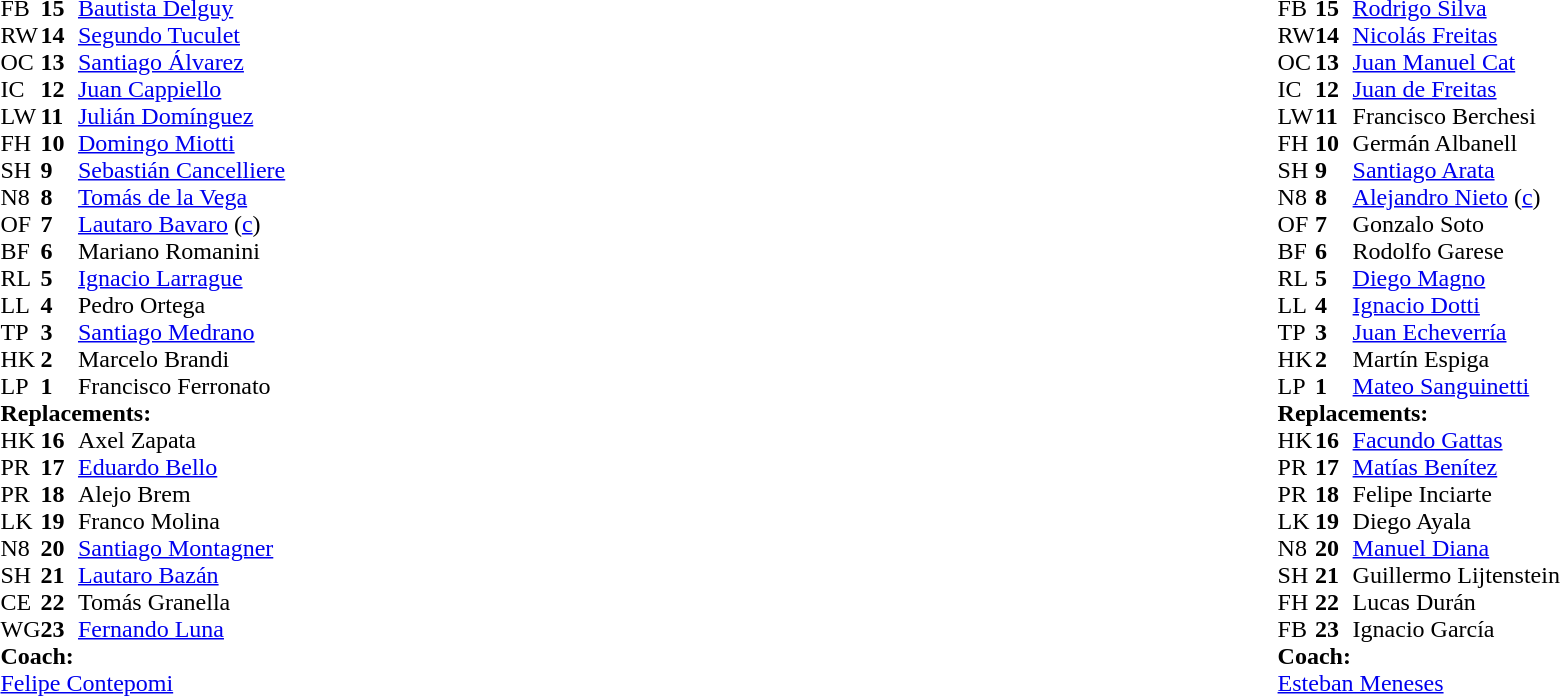<table style="width:100%">
<tr>
<td style="vertical-align:top; width:50%"><br><table cellspacing="0" cellpadding="0">
<tr>
<th width="25"></th>
<th width="25"></th>
</tr>
<tr>
<td>FB</td>
<td><strong>15</strong></td>
<td><a href='#'>Bautista Delguy</a></td>
</tr>
<tr>
<td>RW</td>
<td><strong>14</strong></td>
<td><a href='#'>Segundo Tuculet</a></td>
<td></td>
<td></td>
</tr>
<tr>
<td>OC</td>
<td><strong>13</strong></td>
<td><a href='#'>Santiago Álvarez</a></td>
</tr>
<tr>
<td>IC</td>
<td><strong>12</strong></td>
<td><a href='#'>Juan Cappiello</a></td>
</tr>
<tr>
<td>LW</td>
<td><strong>11</strong></td>
<td><a href='#'>Julián Domínguez</a></td>
</tr>
<tr>
<td>FH</td>
<td><strong>10</strong></td>
<td><a href='#'>Domingo Miotti</a></td>
<td></td>
<td></td>
</tr>
<tr>
<td>SH</td>
<td><strong>9</strong></td>
<td><a href='#'>Sebastián Cancelliere</a></td>
<td></td>
<td></td>
</tr>
<tr>
<td>N8</td>
<td><strong>8</strong></td>
<td><a href='#'>Tomás de la Vega</a></td>
<td></td>
<td></td>
</tr>
<tr>
<td>OF</td>
<td><strong>7</strong></td>
<td><a href='#'>Lautaro Bavaro</a> (<a href='#'>c</a>)</td>
</tr>
<tr>
<td>BF</td>
<td><strong>6</strong></td>
<td>Mariano Romanini</td>
</tr>
<tr>
<td>RL</td>
<td><strong>5</strong></td>
<td><a href='#'>Ignacio Larrague</a></td>
</tr>
<tr>
<td>LL</td>
<td><strong>4</strong></td>
<td>Pedro Ortega</td>
<td></td>
<td></td>
</tr>
<tr>
<td>TP</td>
<td><strong>3</strong></td>
<td><a href='#'>Santiago Medrano</a></td>
<td></td>
<td></td>
</tr>
<tr>
<td>HK</td>
<td><strong>2</strong></td>
<td>Marcelo Brandi</td>
<td></td>
<td></td>
</tr>
<tr>
<td>LP</td>
<td><strong>1</strong></td>
<td>Francisco Ferronato</td>
<td></td>
<td></td>
</tr>
<tr>
<td colspan=3><strong>Replacements:</strong></td>
</tr>
<tr>
<td>HK</td>
<td><strong>16</strong></td>
<td>Axel Zapata</td>
<td></td>
<td></td>
</tr>
<tr>
<td>PR</td>
<td><strong>17</strong></td>
<td><a href='#'>Eduardo Bello</a></td>
<td></td>
<td></td>
</tr>
<tr>
<td>PR</td>
<td><strong>18</strong></td>
<td>Alejo Brem</td>
<td></td>
<td></td>
</tr>
<tr>
<td>LK</td>
<td><strong>19</strong></td>
<td>Franco Molina</td>
<td></td>
<td></td>
</tr>
<tr>
<td>N8</td>
<td><strong>20</strong></td>
<td><a href='#'>Santiago Montagner</a></td>
<td></td>
<td></td>
</tr>
<tr>
<td>SH</td>
<td><strong>21</strong></td>
<td><a href='#'>Lautaro Bazán</a></td>
<td></td>
<td></td>
</tr>
<tr>
<td>CE</td>
<td><strong>22</strong></td>
<td>Tomás Granella</td>
<td></td>
<td></td>
</tr>
<tr>
<td>WG</td>
<td><strong>23</strong></td>
<td><a href='#'>Fernando Luna</a></td>
<td></td>
<td></td>
</tr>
<tr>
<td colspan=3><strong>Coach:</strong></td>
</tr>
<tr>
<td colspan="4"> <a href='#'>Felipe Contepomi</a></td>
</tr>
</table>
</td>
<td style="vertical-align:top"></td>
<td style="vertical-align:top; width:50%"><br><table cellspacing="0" cellpadding="0" style="margin:auto">
<tr>
<th width="25"></th>
<th width="25"></th>
</tr>
<tr>
<td>FB</td>
<td><strong>15</strong></td>
<td><a href='#'>Rodrigo Silva</a></td>
</tr>
<tr>
<td>RW</td>
<td><strong>14</strong></td>
<td><a href='#'>Nicolás Freitas</a></td>
<td></td>
</tr>
<tr>
<td>OC</td>
<td><strong>13</strong></td>
<td><a href='#'>Juan Manuel Cat</a></td>
</tr>
<tr>
<td>IC</td>
<td><strong>12</strong></td>
<td><a href='#'>Juan de Freitas</a></td>
</tr>
<tr>
<td>LW</td>
<td><strong>11</strong></td>
<td>Francisco Berchesi</td>
<td></td>
<td></td>
</tr>
<tr>
<td>FH</td>
<td><strong>10</strong></td>
<td>Germán Albanell</td>
<td></td>
<td></td>
</tr>
<tr>
<td>SH</td>
<td><strong>9</strong></td>
<td><a href='#'>Santiago Arata</a></td>
<td></td>
<td></td>
</tr>
<tr>
<td>N8</td>
<td><strong>8</strong></td>
<td><a href='#'>Alejandro Nieto</a> (<a href='#'>c</a>)</td>
</tr>
<tr>
<td>OF</td>
<td><strong>7</strong></td>
<td>Gonzalo Soto</td>
<td></td>
</tr>
<tr>
<td>BF</td>
<td><strong>6</strong></td>
<td>Rodolfo Garese</td>
</tr>
<tr>
<td>RL</td>
<td><strong>5</strong></td>
<td><a href='#'>Diego Magno</a></td>
</tr>
<tr>
<td>LL</td>
<td><strong>4</strong></td>
<td><a href='#'>Ignacio Dotti</a></td>
<td></td>
<td></td>
</tr>
<tr>
<td>TP</td>
<td><strong>3</strong></td>
<td><a href='#'>Juan Echeverría</a></td>
<td></td>
</tr>
<tr>
<td>HK</td>
<td><strong>2</strong></td>
<td>Martín Espiga</td>
<td></td>
<td></td>
</tr>
<tr>
<td>LP</td>
<td><strong>1</strong></td>
<td><a href='#'>Mateo Sanguinetti</a></td>
<td></td>
<td></td>
</tr>
<tr>
<td colspan=3><strong>Replacements:</strong></td>
</tr>
<tr>
<td>HK</td>
<td><strong>16</strong></td>
<td><a href='#'>Facundo Gattas</a></td>
<td></td>
<td></td>
</tr>
<tr>
<td>PR</td>
<td><strong>17</strong></td>
<td><a href='#'>Matías Benítez</a></td>
<td></td>
<td></td>
</tr>
<tr>
<td>PR</td>
<td><strong>18</strong></td>
<td>Felipe Inciarte</td>
<td></td>
</tr>
<tr>
<td>LK</td>
<td><strong>19</strong></td>
<td>Diego Ayala</td>
<td></td>
<td></td>
</tr>
<tr>
<td>N8</td>
<td><strong>20</strong></td>
<td><a href='#'>Manuel Diana</a></td>
<td></td>
<td></td>
</tr>
<tr>
<td>SH</td>
<td><strong>21</strong></td>
<td>Guillermo Lijtenstein</td>
<td></td>
<td></td>
</tr>
<tr>
<td>FH</td>
<td><strong>22</strong></td>
<td>Lucas Durán</td>
<td></td>
<td></td>
</tr>
<tr>
<td>FB</td>
<td><strong>23</strong></td>
<td>Ignacio García</td>
<td></td>
<td></td>
</tr>
<tr>
<td colspan=3><strong>Coach:</strong></td>
</tr>
<tr>
<td colspan="4"> <a href='#'>Esteban Meneses</a></td>
</tr>
</table>
</td>
</tr>
</table>
